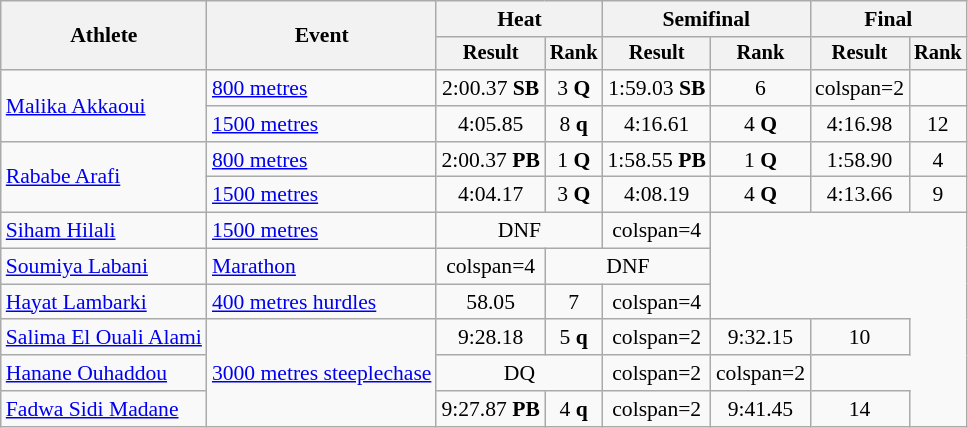<table class="wikitable" style="font-size:90%">
<tr>
<th rowspan="2">Athlete</th>
<th rowspan="2">Event</th>
<th colspan="2">Heat</th>
<th colspan="2">Semifinal</th>
<th colspan="2">Final</th>
</tr>
<tr style="font-size:95%">
<th>Result</th>
<th>Rank</th>
<th>Result</th>
<th>Rank</th>
<th>Result</th>
<th>Rank</th>
</tr>
<tr style=text-align:center>
<td style=text-align:left rowspan=2><a href='#'>Malika Akkaoui</a></td>
<td style=text-align:left><a href='#'>800 metres</a></td>
<td>2:00.37 <strong>SB</strong></td>
<td>3 <strong>Q</strong></td>
<td>1:59.03 <strong>SB</strong></td>
<td>6</td>
<td>colspan=2 </td>
</tr>
<tr style=text-align:center>
<td style=text-align:left><a href='#'>1500 metres</a></td>
<td>4:05.85</td>
<td>8 <strong>q</strong></td>
<td>4:16.61</td>
<td>4 <strong>Q</strong></td>
<td>4:16.98</td>
<td>12</td>
</tr>
<tr style=text-align:center>
<td style=text-align:left rowspan=2><a href='#'>Rababe Arafi</a></td>
<td style=text-align:left><a href='#'>800 metres</a></td>
<td>2:00.37 <strong>PB</strong></td>
<td>1 <strong>Q</strong></td>
<td>1:58.55 <strong>PB</strong></td>
<td>1 <strong>Q</strong></td>
<td>1:58.90</td>
<td>4</td>
</tr>
<tr style=text-align:center>
<td style=text-align:left><a href='#'>1500 metres</a></td>
<td>4:04.17</td>
<td>3 <strong>Q</strong></td>
<td>4:08.19</td>
<td>4 <strong>Q</strong></td>
<td>4:13.66</td>
<td>9</td>
</tr>
<tr style=text-align:center>
<td style=text-align:left><a href='#'>Siham Hilali</a></td>
<td style=text-align:left><a href='#'>1500 metres</a></td>
<td colspan=2>DNF</td>
<td>colspan=4 </td>
</tr>
<tr style=text-align:center>
<td style=text-align:left><a href='#'>Soumiya Labani</a></td>
<td style=text-align:left><a href='#'>Marathon</a></td>
<td>colspan=4 </td>
<td colspan=2>DNF</td>
</tr>
<tr style=text-align:center>
<td style=text-align:left><a href='#'>Hayat Lambarki</a></td>
<td style=text-align:left><a href='#'>400 metres hurdles</a></td>
<td>58.05</td>
<td>7</td>
<td>colspan=4 </td>
</tr>
<tr style=text-align:center>
<td style=text-align:left><a href='#'>Salima El Ouali Alami</a></td>
<td style=text-align:left rowspan=3><a href='#'>3000 metres steeplechase</a></td>
<td>9:28.18</td>
<td>5 <strong>q</strong></td>
<td>colspan=2 </td>
<td>9:32.15</td>
<td>10</td>
</tr>
<tr style=text-align:center>
<td style=text-align:left><a href='#'>Hanane Ouhaddou</a></td>
<td colspan=2>DQ</td>
<td>colspan=2 </td>
<td>colspan=2 </td>
</tr>
<tr style=text-align:center>
<td style=text-align:left><a href='#'>Fadwa Sidi Madane</a></td>
<td>9:27.87 <strong>PB</strong></td>
<td>4 <strong>q</strong></td>
<td>colspan=2 </td>
<td>9:41.45</td>
<td>14</td>
</tr>
</table>
